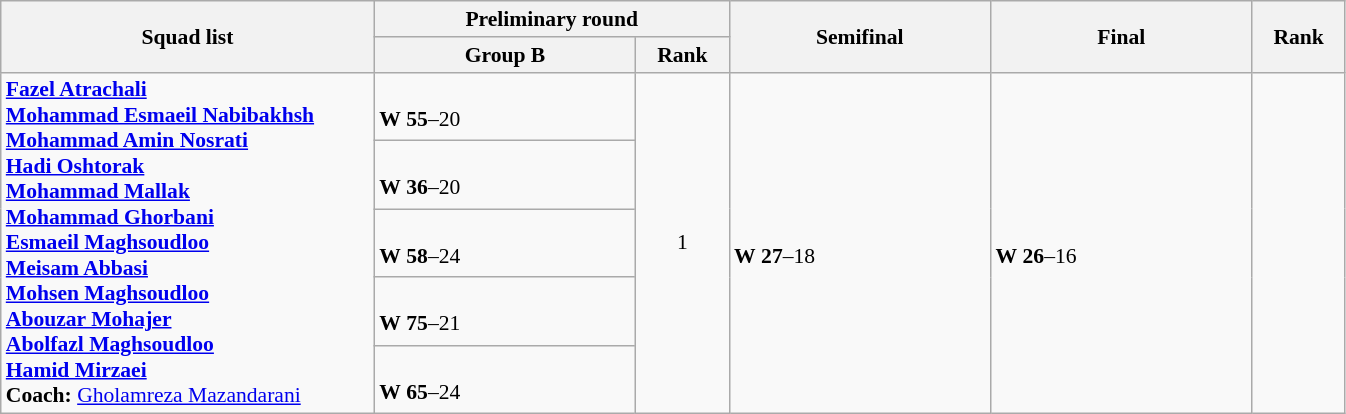<table class="wikitable" width="71%" style="text-align:left; font-size:90%">
<tr>
<th rowspan="2" width="20%">Squad list</th>
<th colspan="2">Preliminary round</th>
<th rowspan="2" width="14%">Semifinal</th>
<th rowspan="2" width="14%">Final</th>
<th rowspan="2" width="5%">Rank</th>
</tr>
<tr>
<th width="14%">Group B</th>
<th width="5%">Rank</th>
</tr>
<tr>
<td rowspan=5><strong><a href='#'>Fazel Atrachali</a><br><a href='#'>Mohammad Esmaeil Nabibakhsh</a><br><a href='#'>Mohammad Amin Nosrati</a><br><a href='#'>Hadi Oshtorak</a><br><a href='#'>Mohammad Mallak</a><br><a href='#'>Mohammad Ghorbani</a><br><a href='#'>Esmaeil Maghsoudloo</a><br><a href='#'>Meisam Abbasi</a><br><a href='#'>Mohsen Maghsoudloo</a><br><a href='#'>Abouzar Mohajer</a><br><a href='#'>Abolfazl Maghsoudloo</a><br><a href='#'>Hamid Mirzaei</a><br>Coach:</strong> <a href='#'>Gholamreza Mazandarani</a></td>
<td><br><strong>W</strong> <strong>55</strong>–20</td>
<td rowspan=5 align=center>1 <strong></strong></td>
<td rowspan=5><br><strong>W</strong> <strong>27</strong>–18</td>
<td rowspan=5><br><strong>W</strong> <strong>26</strong>–16</td>
<td rowspan=5 align=center></td>
</tr>
<tr>
<td><br><strong>W</strong> <strong>36</strong>–20</td>
</tr>
<tr>
<td><br><strong>W</strong> <strong>58</strong>–24</td>
</tr>
<tr>
<td><br><strong>W</strong> <strong>75</strong>–21</td>
</tr>
<tr>
<td><br><strong>W</strong> <strong>65</strong>–24</td>
</tr>
</table>
